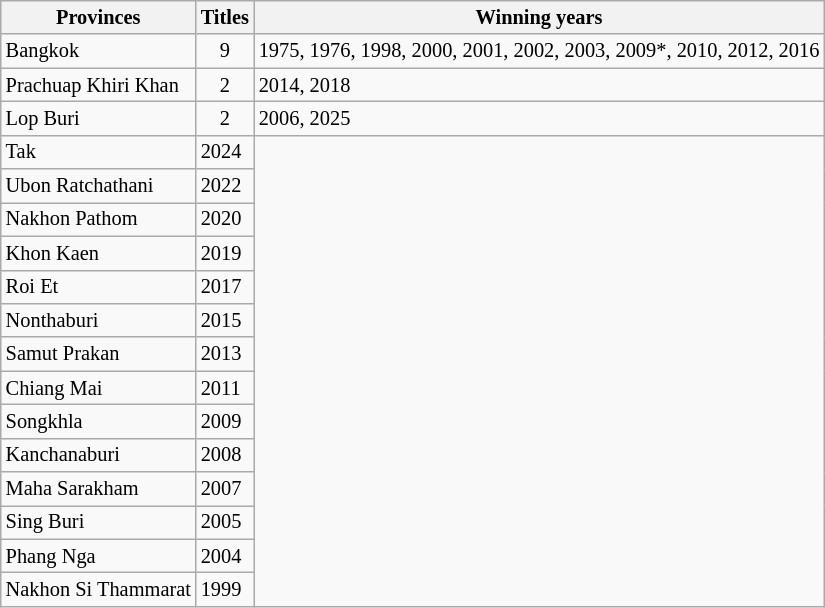<table class="wikitable" style="font-size: 85%;">
<tr>
<th>Provinces</th>
<th>Titles</th>
<th>Winning years</th>
</tr>
<tr>
<td>Bangkok</td>
<td align="center">9</td>
<td>1975, 1976, 1998, 2000, 2001, 2002, 2003, 2009*, 2010, 2012, 2016</td>
</tr>
<tr>
<td>Prachuap Khiri Khan</td>
<td align="center">2</td>
<td>2014, 2018</td>
</tr>
<tr>
<td>Lop Buri</td>
<td align="center">2</td>
<td>2006, 2025</td>
</tr>
<tr>
<td>Tak</td>
<td>2024</td>
</tr>
<tr>
<td>Ubon Ratchathani</td>
<td>2022</td>
</tr>
<tr>
<td>Nakhon Pathom</td>
<td>2020</td>
</tr>
<tr>
<td>Khon Kaen</td>
<td>2019</td>
</tr>
<tr>
<td>Roi Et</td>
<td>2017</td>
</tr>
<tr>
<td>Nonthaburi</td>
<td>2015</td>
</tr>
<tr>
<td>Samut Prakan</td>
<td>2013</td>
</tr>
<tr>
<td>Chiang Mai</td>
<td>2011</td>
</tr>
<tr>
<td>Songkhla</td>
<td>2009</td>
</tr>
<tr>
<td>Kanchanaburi</td>
<td>2008</td>
</tr>
<tr>
<td>Maha Sarakham</td>
<td>2007</td>
</tr>
<tr>
<td>Sing Buri</td>
<td>2005</td>
</tr>
<tr>
<td>Phang Nga</td>
<td>2004</td>
</tr>
<tr>
<td>Nakhon Si Thammarat</td>
<td>1999</td>
</tr>
</table>
